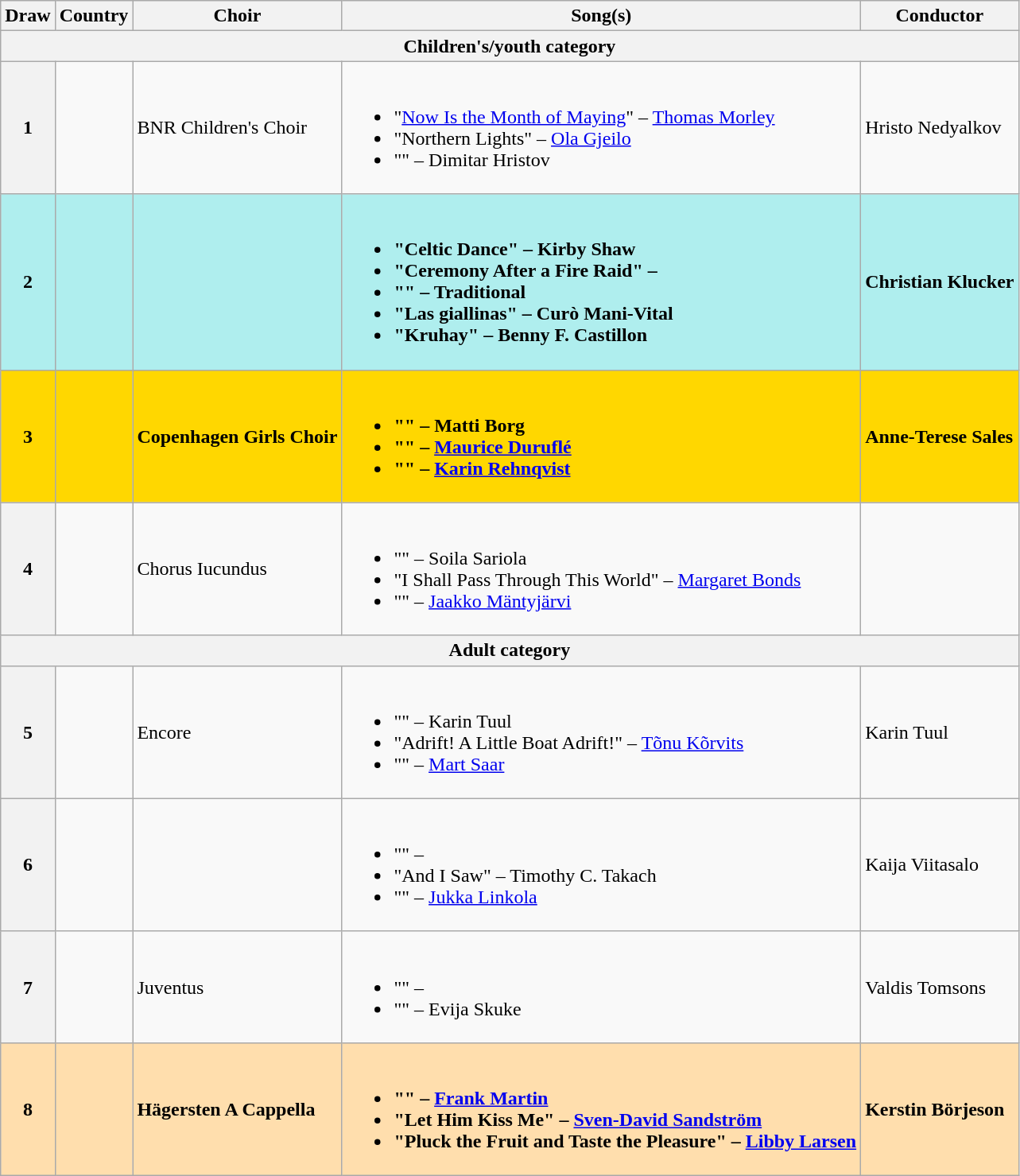<table class="sortable wikitable plainrowheaders" style="text-align:left;">
<tr>
<th>Draw</th>
<th>Country</th>
<th>Choir</th>
<th>Song(s)</th>
<th>Conductor</th>
</tr>
<tr>
<th colspan="5">Children's/youth category</th>
</tr>
<tr>
<th scope="row" style="text-align:center;">1</th>
<td></td>
<td>BNR Children's Choir</td>
<td><br><ul><li>"<a href='#'>Now Is the Month of Maying</a>" – <a href='#'>Thomas Morley</a></li><li>"Northern Lights" – <a href='#'>Ola Gjeilo</a></li><li>"" – Dimitar Hristov</li></ul></td>
<td>Hristo Nedyalkov</td>
</tr>
<tr style="font-weight: bold; background: paleturquoise;">
<th scope="row" style="text-align:center; font-weight:bold; background:paleturquoise">2</th>
<td></td>
<td></td>
<td><br><ul><li>"Celtic Dance" – Kirby Shaw</li><li>"Ceremony After a Fire Raid" – </li><li>"" – Traditional</li><li>"Las giallinas" – Curò Mani-Vital</li><li>"Kruhay" – Benny F. Castillon</li></ul></td>
<td>Christian Klucker</td>
</tr>
<tr style="font-weight: bold; background: gold;">
<th scope="row" style="text-align:center; font-weight:bold; background:gold">3</th>
<td></td>
<td>Copenhagen Girls Choir</td>
<td><br><ul><li>"" – Matti Borg</li><li>"" – <a href='#'>Maurice Duruflé</a></li><li>"" – <a href='#'>Karin Rehnqvist</a></li></ul></td>
<td>Anne-Terese Sales</td>
</tr>
<tr>
<th scope="row" style="text-align:center;">4</th>
<td></td>
<td>Chorus Iucundus</td>
<td><br><ul><li>"" – Soila Sariola</li><li>"I Shall Pass Through This World" – <a href='#'>Margaret Bonds</a></li><li>"" – <a href='#'>Jaakko Mäntyjärvi</a></li></ul></td>
<td></td>
</tr>
<tr>
<th colspan="5">Adult category</th>
</tr>
<tr>
<th scope="row" style="text-align:center;">5</th>
<td></td>
<td>Encore</td>
<td><br><ul><li>"" – Karin Tuul</li><li>"Adrift! A Little Boat Adrift!" – <a href='#'>Tõnu Kõrvits</a></li><li>"" – <a href='#'>Mart Saar</a></li></ul></td>
<td>Karin Tuul</td>
</tr>
<tr>
<th scope="row" style="text-align:center;">6</th>
<td></td>
<td></td>
<td><br><ul><li>"" – </li><li>"And I Saw" – Timothy C. Takach</li><li>"" – <a href='#'>Jukka Linkola</a></li></ul></td>
<td>Kaija Viitasalo</td>
</tr>
<tr>
<th scope="row" style="text-align:center;">7</th>
<td></td>
<td>Juventus</td>
<td><br><ul><li>"" – </li><li>"" – Evija Skuke</li></ul></td>
<td>Valdis Tomsons</td>
</tr>
<tr style="font-weight: bold; background: navajowhite;">
<th scope="row" style="text-align:center; font-weight:bold; background:navajowhite">8</th>
<td></td>
<td>Hägersten A Cappella</td>
<td><br><ul><li>"" – <a href='#'>Frank Martin</a></li><li>"Let Him Kiss Me" – <a href='#'>Sven-David Sandström</a></li><li>"Pluck the Fruit and Taste the Pleasure" – <a href='#'>Libby Larsen</a></li></ul></td>
<td>Kerstin Börjeson</td>
</tr>
</table>
